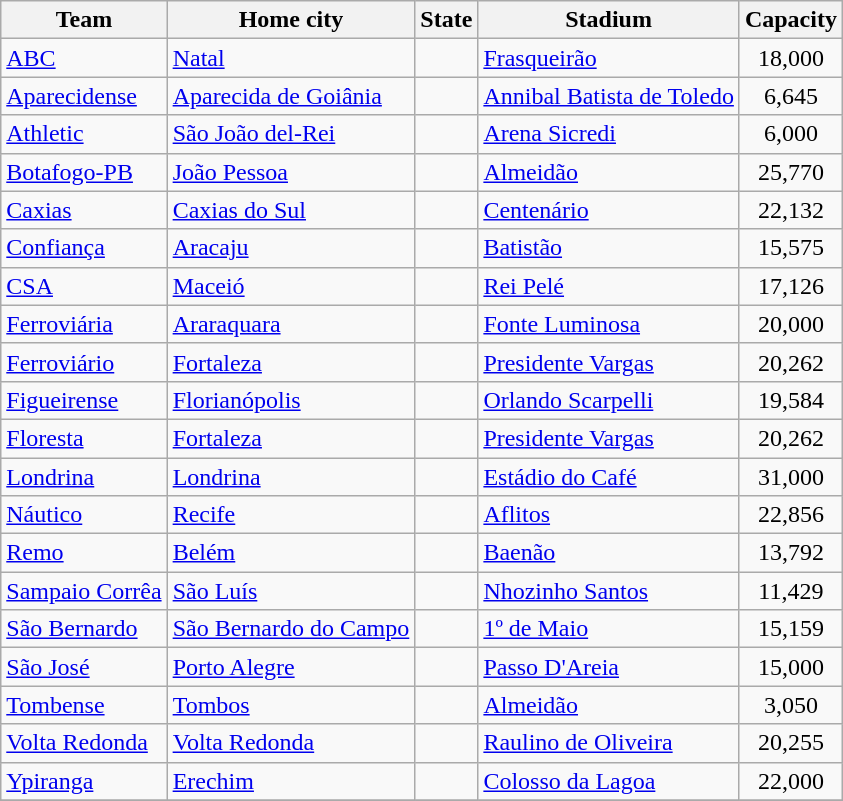<table class="wikitable sortable" |>
<tr>
<th>Team</th>
<th>Home city</th>
<th>State</th>
<th>Stadium</th>
<th>Capacity</th>
</tr>
<tr>
<td><a href='#'>ABC</a></td>
<td><a href='#'>Natal</a></td>
<td></td>
<td><a href='#'>Frasqueirão</a></td>
<td align=center>18,000</td>
</tr>
<tr>
<td><a href='#'>Aparecidense</a></td>
<td><a href='#'>Aparecida de Goiânia</a></td>
<td></td>
<td><a href='#'>Annibal Batista de Toledo</a></td>
<td align=center>6,645</td>
</tr>
<tr>
<td><a href='#'>Athletic</a></td>
<td><a href='#'>São João del-Rei</a></td>
<td></td>
<td><a href='#'>Arena Sicredi</a></td>
<td align=center>6,000</td>
</tr>
<tr>
<td><a href='#'>Botafogo-PB</a></td>
<td><a href='#'>João Pessoa</a></td>
<td></td>
<td><a href='#'>Almeidão</a></td>
<td align=center>25,770</td>
</tr>
<tr>
<td><a href='#'>Caxias</a></td>
<td><a href='#'>Caxias do Sul</a></td>
<td></td>
<td><a href='#'>Centenário</a></td>
<td align=center>22,132</td>
</tr>
<tr>
<td><a href='#'>Confiança</a></td>
<td><a href='#'>Aracaju</a></td>
<td></td>
<td><a href='#'>Batistão</a></td>
<td align=center>15,575</td>
</tr>
<tr>
<td><a href='#'>CSA</a></td>
<td><a href='#'>Maceió</a></td>
<td></td>
<td><a href='#'>Rei Pelé</a></td>
<td align=center>17,126</td>
</tr>
<tr>
<td><a href='#'>Ferroviária</a></td>
<td><a href='#'>Araraquara</a></td>
<td></td>
<td><a href='#'>Fonte Luminosa</a></td>
<td align=center>20,000</td>
</tr>
<tr>
<td><a href='#'>Ferroviário</a></td>
<td><a href='#'>Fortaleza</a></td>
<td></td>
<td><a href='#'>Presidente Vargas</a></td>
<td align=center>20,262</td>
</tr>
<tr>
<td><a href='#'>Figueirense</a></td>
<td><a href='#'>Florianópolis</a></td>
<td></td>
<td><a href='#'>Orlando Scarpelli</a></td>
<td align=center>19,584</td>
</tr>
<tr>
<td><a href='#'>Floresta</a></td>
<td><a href='#'>Fortaleza</a></td>
<td></td>
<td><a href='#'>Presidente Vargas</a></td>
<td align=center>20,262<br></td>
</tr>
<tr>
<td><a href='#'>Londrina</a></td>
<td><a href='#'>Londrina</a></td>
<td></td>
<td><a href='#'>Estádio do Café</a></td>
<td align=center>31,000</td>
</tr>
<tr>
<td><a href='#'>Náutico</a></td>
<td><a href='#'>Recife</a></td>
<td></td>
<td><a href='#'>Aflitos</a></td>
<td align=center>22,856</td>
</tr>
<tr>
<td><a href='#'>Remo</a></td>
<td><a href='#'>Belém</a></td>
<td></td>
<td><a href='#'>Baenão</a></td>
<td align=center>13,792</td>
</tr>
<tr>
<td><a href='#'>Sampaio Corrêa</a></td>
<td><a href='#'>São Luís</a></td>
<td></td>
<td><a href='#'>Nhozinho Santos</a></td>
<td align=center>11,429<br></td>
</tr>
<tr>
<td><a href='#'>São Bernardo</a></td>
<td><a href='#'>São Bernardo do Campo</a></td>
<td></td>
<td><a href='#'>1º de Maio</a></td>
<td align=center>15,159</td>
</tr>
<tr>
<td><a href='#'>São José</a></td>
<td><a href='#'>Porto Alegre</a></td>
<td></td>
<td><a href='#'>Passo D'Areia</a></td>
<td align=center>15,000</td>
</tr>
<tr>
<td><a href='#'>Tombense</a></td>
<td><a href='#'>Tombos</a></td>
<td></td>
<td><a href='#'>Almeidão</a></td>
<td align=center>3,050</td>
</tr>
<tr>
<td><a href='#'>Volta Redonda</a></td>
<td><a href='#'>Volta Redonda</a></td>
<td></td>
<td><a href='#'>Raulino de Oliveira</a></td>
<td align=center>20,255</td>
</tr>
<tr>
<td><a href='#'>Ypiranga</a></td>
<td><a href='#'>Erechim</a></td>
<td></td>
<td><a href='#'>Colosso da Lagoa</a></td>
<td align=center>22,000</td>
</tr>
<tr>
</tr>
</table>
